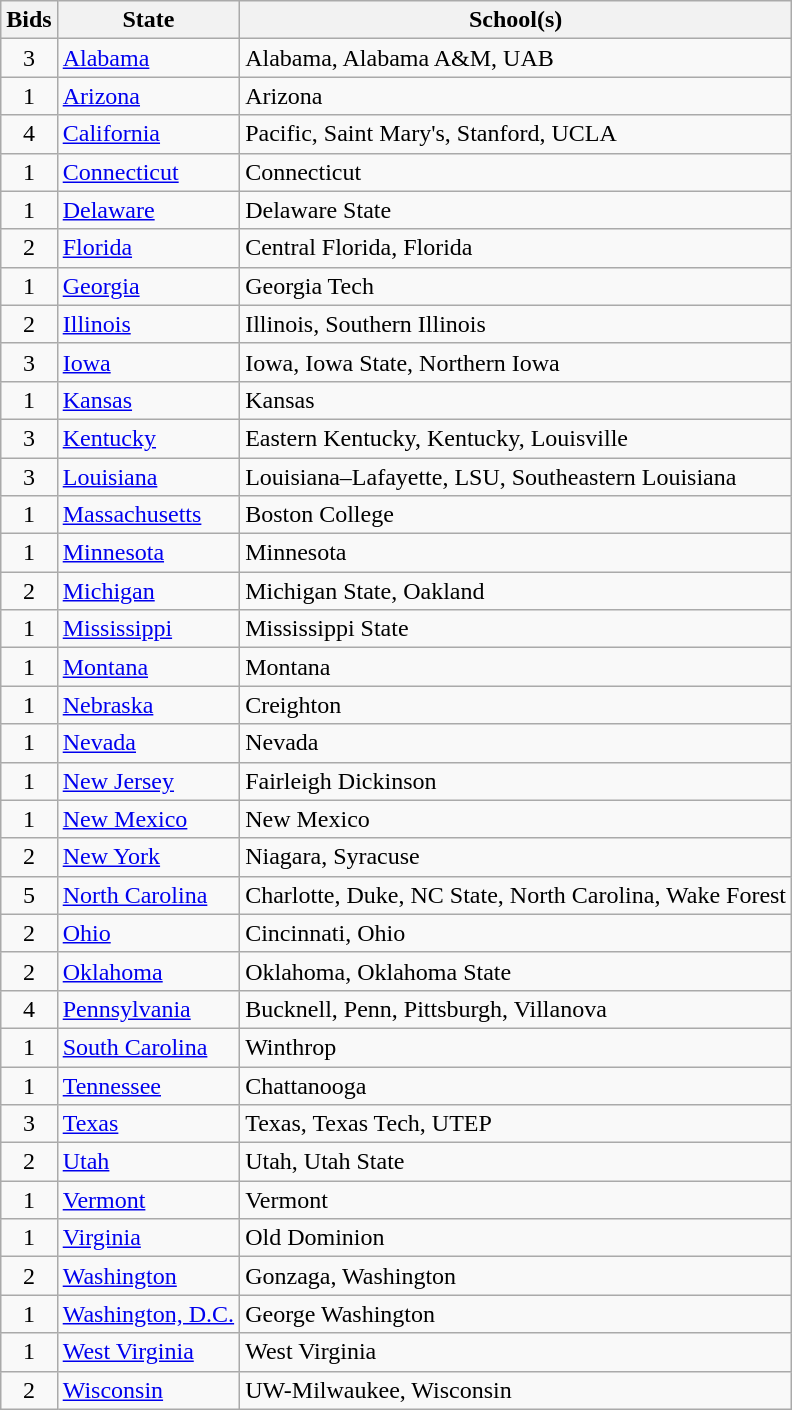<table class="wikitable sortable">
<tr>
<th>Bids</th>
<th>State</th>
<th>School(s)</th>
</tr>
<tr>
<td align="center">3</td>
<td><a href='#'>Alabama</a></td>
<td>Alabama, Alabama A&M, UAB</td>
</tr>
<tr>
<td align="center">1</td>
<td><a href='#'>Arizona</a></td>
<td>Arizona</td>
</tr>
<tr>
<td align="center">4</td>
<td><a href='#'>California</a></td>
<td>Pacific, Saint Mary's, Stanford, UCLA</td>
</tr>
<tr>
<td align="center">1</td>
<td><a href='#'>Connecticut</a></td>
<td>Connecticut</td>
</tr>
<tr>
<td align="center">1</td>
<td><a href='#'>Delaware</a></td>
<td>Delaware State</td>
</tr>
<tr>
<td align="center">2</td>
<td><a href='#'>Florida</a></td>
<td>Central Florida, Florida</td>
</tr>
<tr>
<td align="center">1</td>
<td><a href='#'>Georgia</a></td>
<td>Georgia Tech</td>
</tr>
<tr>
<td align="center">2</td>
<td><a href='#'>Illinois</a></td>
<td>Illinois, Southern Illinois</td>
</tr>
<tr>
<td align="center">3</td>
<td><a href='#'>Iowa</a></td>
<td>Iowa, Iowa State, Northern Iowa</td>
</tr>
<tr>
<td align="center">1</td>
<td><a href='#'>Kansas</a></td>
<td>Kansas</td>
</tr>
<tr>
<td align="center">3</td>
<td><a href='#'>Kentucky</a></td>
<td>Eastern Kentucky, Kentucky, Louisville</td>
</tr>
<tr>
<td align="center">3</td>
<td><a href='#'>Louisiana</a></td>
<td>Louisiana–Lafayette, LSU, Southeastern Louisiana</td>
</tr>
<tr>
<td align="center">1</td>
<td><a href='#'>Massachusetts</a></td>
<td>Boston College</td>
</tr>
<tr>
<td align="center">1</td>
<td><a href='#'>Minnesota</a></td>
<td>Minnesota</td>
</tr>
<tr>
<td align="center">2</td>
<td><a href='#'>Michigan</a></td>
<td>Michigan State, Oakland</td>
</tr>
<tr>
<td align="center">1</td>
<td><a href='#'>Mississippi</a></td>
<td>Mississippi State</td>
</tr>
<tr>
<td align="center">1</td>
<td><a href='#'>Montana</a></td>
<td>Montana</td>
</tr>
<tr>
<td align="center">1</td>
<td><a href='#'>Nebraska</a></td>
<td>Creighton</td>
</tr>
<tr>
<td align="center">1</td>
<td><a href='#'>Nevada</a></td>
<td>Nevada</td>
</tr>
<tr>
<td align="center">1</td>
<td><a href='#'>New Jersey</a></td>
<td>Fairleigh Dickinson</td>
</tr>
<tr>
<td align="center">1</td>
<td><a href='#'>New Mexico</a></td>
<td>New Mexico</td>
</tr>
<tr>
<td align="center">2</td>
<td><a href='#'>New York</a></td>
<td>Niagara, Syracuse</td>
</tr>
<tr>
<td align="center">5</td>
<td><a href='#'>North Carolina</a></td>
<td>Charlotte, Duke, NC State, North Carolina, Wake Forest</td>
</tr>
<tr>
<td align="center">2</td>
<td><a href='#'>Ohio</a></td>
<td>Cincinnati, Ohio</td>
</tr>
<tr>
<td align="center">2</td>
<td><a href='#'>Oklahoma</a></td>
<td>Oklahoma, Oklahoma State</td>
</tr>
<tr>
<td align="center">4</td>
<td><a href='#'>Pennsylvania</a></td>
<td>Bucknell, Penn, Pittsburgh, Villanova</td>
</tr>
<tr>
<td align="center">1</td>
<td><a href='#'>South Carolina</a></td>
<td>Winthrop</td>
</tr>
<tr>
<td align="center">1</td>
<td><a href='#'>Tennessee</a></td>
<td>Chattanooga</td>
</tr>
<tr>
<td align="center">3</td>
<td><a href='#'>Texas</a></td>
<td>Texas, Texas Tech, UTEP</td>
</tr>
<tr>
<td align="center">2</td>
<td><a href='#'>Utah</a></td>
<td>Utah, Utah State</td>
</tr>
<tr>
<td align="center">1</td>
<td><a href='#'>Vermont</a></td>
<td>Vermont</td>
</tr>
<tr>
<td align="center">1</td>
<td><a href='#'>Virginia</a></td>
<td>Old Dominion</td>
</tr>
<tr>
<td align="center">2</td>
<td><a href='#'>Washington</a></td>
<td>Gonzaga, Washington</td>
</tr>
<tr>
<td align="center">1</td>
<td><a href='#'>Washington, D.C.</a></td>
<td>George Washington</td>
</tr>
<tr>
<td align="center">1</td>
<td><a href='#'>West Virginia</a></td>
<td>West Virginia</td>
</tr>
<tr>
<td align="center">2</td>
<td><a href='#'>Wisconsin</a></td>
<td>UW-Milwaukee, Wisconsin</td>
</tr>
</table>
